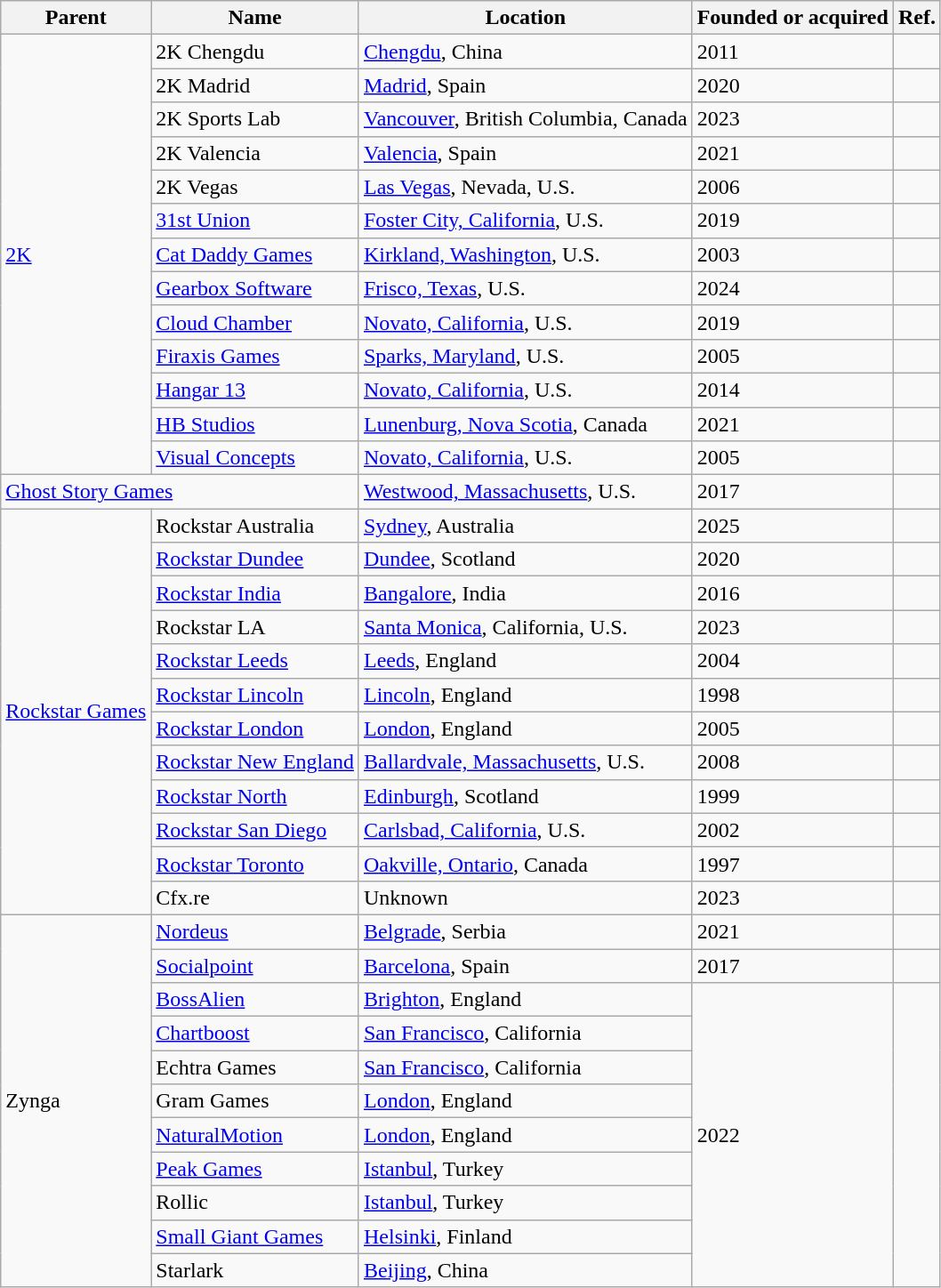<table class="wikitable sortable">
<tr>
<th>Parent</th>
<th>Name</th>
<th>Location</th>
<th>Founded or acquired</th>
<th>Ref.</th>
</tr>
<tr>
<td rowspan="13"><a href='#'>2K</a></td>
<td>2K Chengdu</td>
<td><a href='#'>Chengdu</a>, China</td>
<td>2011</td>
<td></td>
</tr>
<tr>
<td>2K Madrid</td>
<td><a href='#'>Madrid</a>, Spain</td>
<td>2020</td>
<td></td>
</tr>
<tr>
<td>2K Sports Lab</td>
<td><a href='#'>Vancouver</a>, British Columbia, Canada</td>
<td>2023</td>
<td></td>
</tr>
<tr>
<td>2K Valencia</td>
<td><a href='#'>Valencia</a>, Spain</td>
<td>2021</td>
<td></td>
</tr>
<tr>
<td>2K Vegas</td>
<td><a href='#'>Las Vegas</a>, Nevada, U.S.</td>
<td>2006</td>
<td></td>
</tr>
<tr>
<td><a href='#'>31st Union</a></td>
<td><a href='#'>Foster City, California</a>, U.S.</td>
<td>2019</td>
<td></td>
</tr>
<tr>
<td><a href='#'>Cat Daddy Games</a></td>
<td><a href='#'>Kirkland, Washington</a>, U.S.</td>
<td>2003</td>
<td></td>
</tr>
<tr>
<td><a href='#'>Gearbox Software</a></td>
<td><a href='#'>Frisco, Texas</a>, U.S.</td>
<td>2024</td>
<td></td>
</tr>
<tr>
<td><a href='#'>Cloud Chamber</a></td>
<td><a href='#'>Novato, California</a>, U.S.</td>
<td>2019</td>
<td></td>
</tr>
<tr>
<td><a href='#'>Firaxis Games</a></td>
<td><a href='#'>Sparks, Maryland</a>, U.S.</td>
<td>2005</td>
<td></td>
</tr>
<tr>
<td><a href='#'>Hangar 13</a></td>
<td><a href='#'>Novato, California</a>, U.S.</td>
<td>2014</td>
<td></td>
</tr>
<tr>
<td><a href='#'>HB Studios</a></td>
<td><a href='#'>Lunenburg, Nova Scotia</a>, Canada</td>
<td>2021</td>
<td></td>
</tr>
<tr>
<td><a href='#'>Visual Concepts</a></td>
<td><a href='#'>Novato, California</a>, U.S.</td>
<td>2005</td>
<td></td>
</tr>
<tr>
<td colspan="2"><a href='#'>Ghost Story Games</a></td>
<td><a href='#'>Westwood, Massachusetts</a>, U.S.</td>
<td>2017</td>
<td></td>
</tr>
<tr>
<td rowspan="12"><a href='#'>Rockstar Games</a></td>
<td>Rockstar Australia</td>
<td><a href='#'>Sydney</a>, Australia</td>
<td>2025</td>
<td></td>
</tr>
<tr>
<td><a href='#'>Rockstar Dundee</a></td>
<td><a href='#'>Dundee</a>, Scotland</td>
<td>2020</td>
<td></td>
</tr>
<tr>
<td><a href='#'>Rockstar India</a></td>
<td><a href='#'>Bangalore</a>, India</td>
<td>2016</td>
<td></td>
</tr>
<tr>
<td>Rockstar LA</td>
<td><a href='#'>Santa Monica</a>, California, U.S.</td>
<td>2023</td>
<td></td>
</tr>
<tr>
<td><a href='#'>Rockstar Leeds</a></td>
<td><a href='#'>Leeds</a>, England</td>
<td>2004</td>
<td></td>
</tr>
<tr>
<td><a href='#'>Rockstar Lincoln</a></td>
<td><a href='#'>Lincoln</a>, England</td>
<td>1998</td>
<td></td>
</tr>
<tr>
<td><a href='#'>Rockstar London</a></td>
<td><a href='#'>London</a>, England</td>
<td>2005</td>
<td></td>
</tr>
<tr>
<td><a href='#'>Rockstar New England</a></td>
<td><a href='#'>Ballardvale, Massachusetts</a>, U.S.</td>
<td>2008</td>
<td></td>
</tr>
<tr>
<td><a href='#'>Rockstar North</a></td>
<td><a href='#'>Edinburgh</a>, Scotland</td>
<td>1999</td>
<td></td>
</tr>
<tr>
<td><a href='#'>Rockstar San Diego</a></td>
<td><a href='#'>Carlsbad, California</a>, U.S.</td>
<td>2002</td>
<td></td>
</tr>
<tr>
<td><a href='#'>Rockstar Toronto</a></td>
<td><a href='#'>Oakville, Ontario</a>, Canada</td>
<td>1997</td>
<td></td>
</tr>
<tr>
<td>Cfx.re</td>
<td>Unknown</td>
<td>2023</td>
<td></td>
</tr>
<tr>
<td rowspan="11">Zynga</td>
<td><a href='#'>Nordeus</a></td>
<td><a href='#'>Belgrade</a>, Serbia</td>
<td>2021</td>
<td></td>
</tr>
<tr>
<td><a href='#'>Socialpoint</a></td>
<td><a href='#'>Barcelona</a>, Spain</td>
<td>2017</td>
<td></td>
</tr>
<tr>
<td><a href='#'>BossAlien</a></td>
<td><a href='#'>Brighton</a>, England</td>
<td rowspan="9">2022</td>
<td rowspan="9"></td>
</tr>
<tr>
<td><a href='#'>Chartboost</a></td>
<td><a href='#'>San Francisco</a>, California</td>
</tr>
<tr>
<td>Echtra Games</td>
<td><a href='#'>San Francisco</a>, California</td>
</tr>
<tr>
<td>Gram Games</td>
<td><a href='#'>London</a>, England</td>
</tr>
<tr>
<td><a href='#'>NaturalMotion</a></td>
<td><a href='#'>London</a>, England</td>
</tr>
<tr>
<td><a href='#'>Peak Games</a></td>
<td><a href='#'>Istanbul</a>, Turkey</td>
</tr>
<tr>
<td>Rollic</td>
<td><a href='#'>Istanbul</a>, Turkey</td>
</tr>
<tr>
<td><a href='#'>Small Giant Games</a></td>
<td><a href='#'>Helsinki</a>, Finland</td>
</tr>
<tr>
<td>Starlark</td>
<td><a href='#'>Beijing</a>, China</td>
</tr>
</table>
